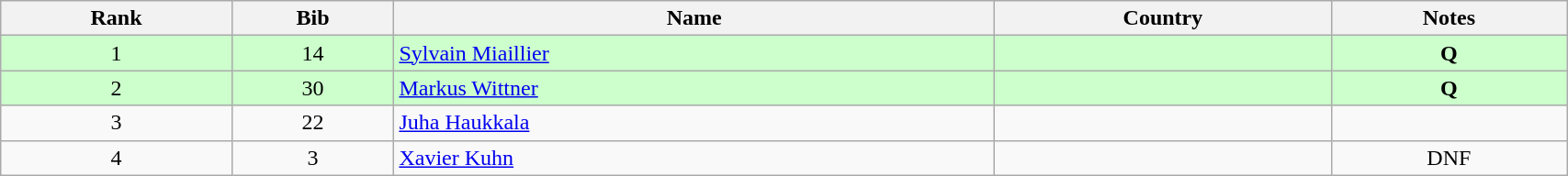<table class="wikitable" style="text-align:center;" width=90%>
<tr>
<th>Rank</th>
<th>Bib</th>
<th>Name</th>
<th>Country</th>
<th>Notes</th>
</tr>
<tr bgcolor="#ccffcc">
<td>1</td>
<td>14</td>
<td align=left><a href='#'>Sylvain Miaillier</a></td>
<td align=left></td>
<td><strong>Q</strong></td>
</tr>
<tr bgcolor="#ccffcc">
<td>2</td>
<td>30</td>
<td align=left><a href='#'>Markus Wittner</a></td>
<td align=left></td>
<td><strong>Q</strong></td>
</tr>
<tr>
<td>3</td>
<td>22</td>
<td align=left><a href='#'>Juha Haukkala</a></td>
<td align=left></td>
<td></td>
</tr>
<tr>
<td>4</td>
<td>3</td>
<td align=left><a href='#'>Xavier Kuhn</a></td>
<td align=left></td>
<td>DNF</td>
</tr>
</table>
